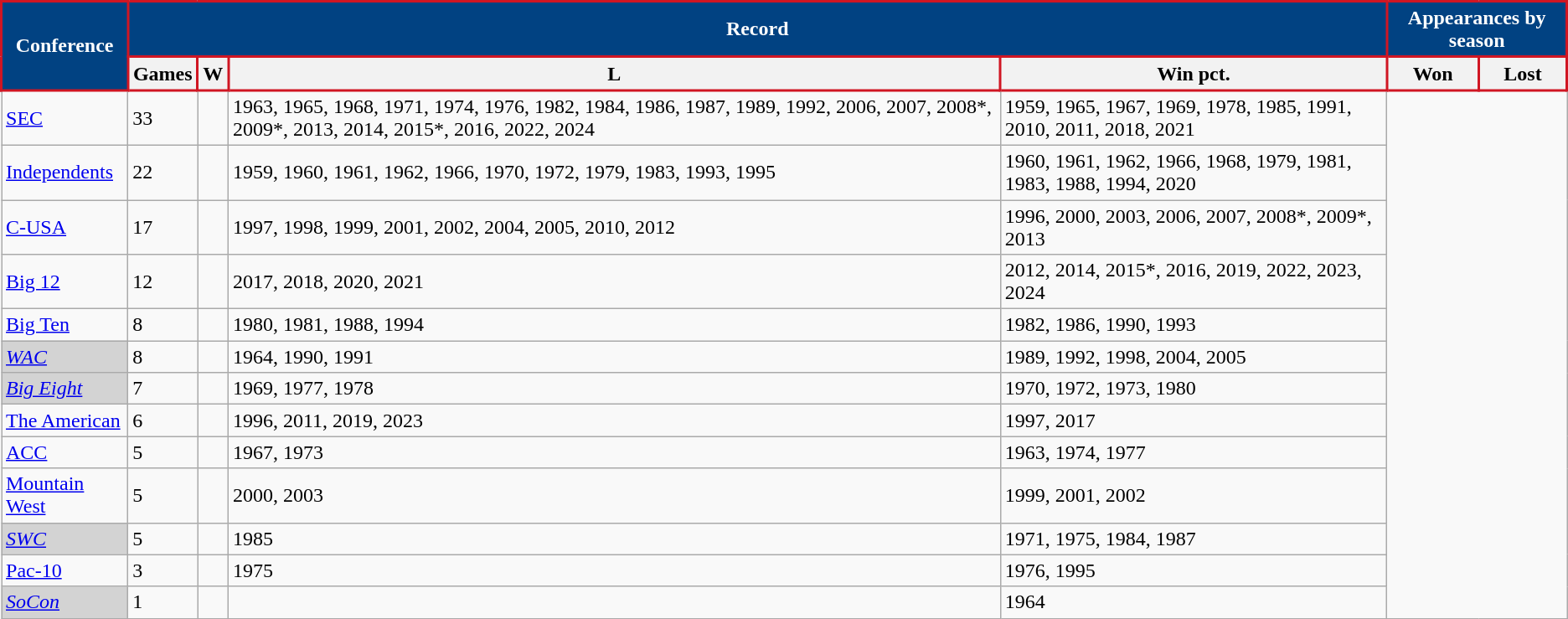<table class="wikitable sortable">
<tr>
<th style="background:#014282; color:#FFFFFF; border: 2px solid #D01623;" rowspan=2>Conference</th>
<th style="background:#014282; color:#FFFFFF; border: 2px solid #D01623;" colspan=4>Record</th>
<th style="background:#014282; color:#FFFFFF; border: 2px solid #D01623;" colspan=2>Appearances by season</th>
</tr>
<tr>
<th style="border: 2px solid #D01623;">Games</th>
<th style="border: 2px solid #D01623;">W</th>
<th style="border: 2px solid #D01623;">L</th>
<th style="border: 2px solid #D01623;">Win pct.</th>
<th style="border: 2px solid #D01623;" class=unsortable>Won</th>
<th style="border: 2px solid #D01623;" class=unsortable>Lost</th>
</tr>
<tr>
<td><a href='#'>SEC</a></td>
<td>33</td>
<td></td>
<td>1963, 1965, 1968, 1971, 1974, 1976, 1982, 1984, 1986, 1987, 1989, 1992, 2006, 2007, 2008*, 2009*, 2013, 2014, 2015*, 2016, 2022, 2024</td>
<td>1959, 1965, 1967, 1969, 1978, 1985, 1991, 2010, 2011, 2018, 2021</td>
</tr>
<tr>
<td><a href='#'>Independents</a></td>
<td>22</td>
<td></td>
<td>1959, 1960, 1961, 1962, 1966, 1970, 1972, 1979, 1983, 1993, 1995</td>
<td>1960, 1961, 1962, 1966, 1968, 1979, 1981, 1983, 1988, 1994, 2020</td>
</tr>
<tr>
<td><a href='#'>C-USA</a></td>
<td>17</td>
<td></td>
<td>1997, 1998, 1999, 2001, 2002, 2004, 2005, 2010, 2012</td>
<td>1996, 2000, 2003, 2006, 2007, 2008*, 2009*, 2013</td>
</tr>
<tr>
<td><a href='#'>Big 12</a></td>
<td>12</td>
<td></td>
<td>2017, 2018, 2020, 2021</td>
<td>2012, 2014, 2015*, 2016, 2019, 2022, 2023, 2024</td>
</tr>
<tr>
<td><a href='#'>Big Ten</a></td>
<td>8</td>
<td></td>
<td>1980, 1981, 1988, 1994</td>
<td>1982, 1986, 1990, 1993</td>
</tr>
<tr>
<td bgcolor=lightgrey><em><a href='#'>WAC</a></em></td>
<td>8</td>
<td></td>
<td>1964, 1990, 1991</td>
<td>1989, 1992, 1998, 2004, 2005</td>
</tr>
<tr>
<td bgcolor=lightgrey><em><a href='#'>Big Eight</a></em></td>
<td>7</td>
<td></td>
<td>1969, 1977, 1978</td>
<td>1970, 1972, 1973, 1980</td>
</tr>
<tr>
<td><a href='#'>The American</a></td>
<td>6</td>
<td></td>
<td>1996, 2011, 2019, 2023</td>
<td>1997, 2017</td>
</tr>
<tr>
<td><a href='#'>ACC</a></td>
<td>5</td>
<td></td>
<td>1967, 1973</td>
<td>1963, 1974, 1977</td>
</tr>
<tr>
<td><a href='#'>Mountain West</a></td>
<td>5</td>
<td></td>
<td>2000, 2003</td>
<td>1999, 2001, 2002</td>
</tr>
<tr>
<td bgcolor=lightgrey><em><a href='#'>SWC</a></em></td>
<td>5</td>
<td></td>
<td>1985</td>
<td>1971, 1975, 1984, 1987</td>
</tr>
<tr>
<td><a href='#'>Pac-10</a></td>
<td>3</td>
<td></td>
<td>1975</td>
<td>1976, 1995</td>
</tr>
<tr>
<td bgcolor=lightgrey><em><a href='#'>SoCon</a></em></td>
<td>1</td>
<td></td>
<td> </td>
<td>1964</td>
</tr>
</table>
